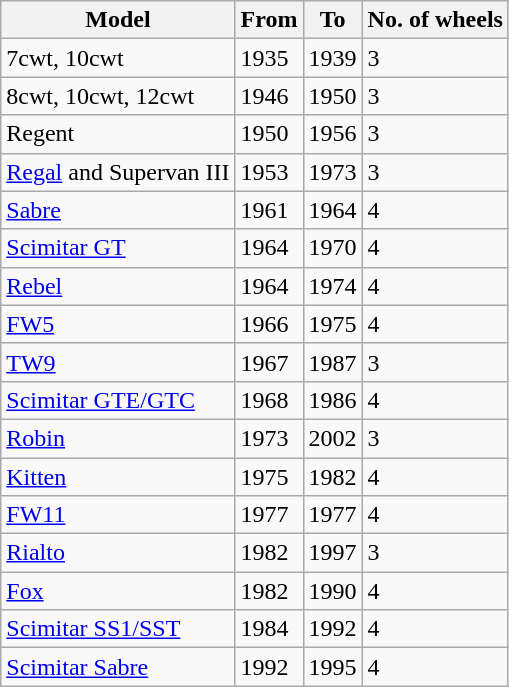<table class="wikitable sortable">
<tr>
<th>Model</th>
<th>From</th>
<th>To</th>
<th>No. of wheels</th>
</tr>
<tr>
<td>7cwt, 10cwt</td>
<td>1935</td>
<td>1939</td>
<td>3</td>
</tr>
<tr>
<td>8cwt, 10cwt, 12cwt</td>
<td>1946</td>
<td>1950</td>
<td>3</td>
</tr>
<tr>
<td>Regent</td>
<td>1950</td>
<td>1956</td>
<td>3</td>
</tr>
<tr>
<td><a href='#'>Regal</a> and Supervan III</td>
<td>1953</td>
<td>1973</td>
<td>3</td>
</tr>
<tr>
<td><a href='#'>Sabre</a></td>
<td>1961</td>
<td>1964</td>
<td>4</td>
</tr>
<tr>
<td><a href='#'>Scimitar GT</a></td>
<td>1964</td>
<td>1970</td>
<td>4</td>
</tr>
<tr>
<td><a href='#'>Rebel</a></td>
<td>1964</td>
<td>1974</td>
<td>4</td>
</tr>
<tr>
<td><a href='#'>FW5</a></td>
<td>1966</td>
<td>1975</td>
<td>4</td>
</tr>
<tr>
<td><a href='#'>TW9</a></td>
<td>1967</td>
<td>1987</td>
<td>3</td>
</tr>
<tr>
<td><a href='#'>Scimitar GTE/GTC</a></td>
<td>1968</td>
<td>1986</td>
<td>4</td>
</tr>
<tr>
<td><a href='#'>Robin</a></td>
<td>1973</td>
<td>2002</td>
<td>3</td>
</tr>
<tr>
<td><a href='#'>Kitten</a></td>
<td>1975</td>
<td>1982</td>
<td>4</td>
</tr>
<tr>
<td><a href='#'>FW11</a></td>
<td>1977</td>
<td>1977</td>
<td>4</td>
</tr>
<tr>
<td><a href='#'>Rialto</a></td>
<td>1982</td>
<td>1997</td>
<td>3</td>
</tr>
<tr>
<td><a href='#'>Fox</a></td>
<td>1982</td>
<td>1990</td>
<td>4</td>
</tr>
<tr>
<td><a href='#'>Scimitar SS1/SST</a></td>
<td>1984</td>
<td>1992</td>
<td>4</td>
</tr>
<tr>
<td><a href='#'>Scimitar Sabre</a></td>
<td>1992</td>
<td>1995</td>
<td>4</td>
</tr>
</table>
